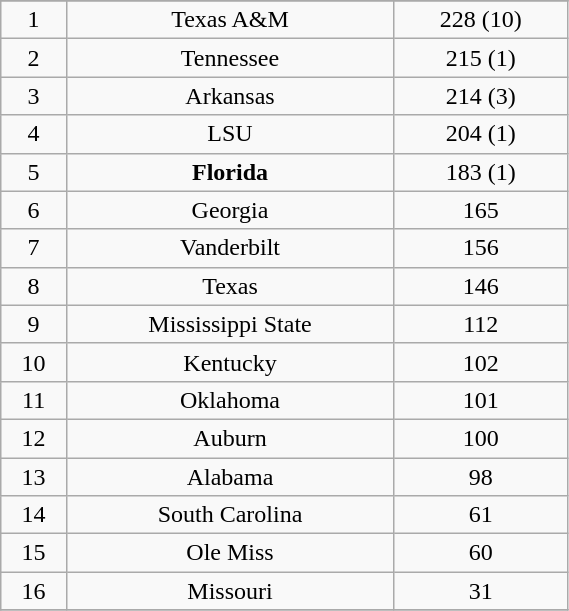<table class="wikitable" style="width: 30%;text-align: center;">
<tr align="center">
</tr>
<tr>
<td>1</td>
<td>Texas A&M</td>
<td>228 (10)</td>
</tr>
<tr>
<td>2</td>
<td>Tennessee</td>
<td>215 (1)</td>
</tr>
<tr>
<td>3</td>
<td>Arkansas</td>
<td>214 (3)</td>
</tr>
<tr>
<td>4</td>
<td>LSU</td>
<td>204 (1)</td>
</tr>
<tr>
<td>5</td>
<td><strong>Florida</strong></td>
<td>183 (1)</td>
</tr>
<tr>
<td>6</td>
<td>Georgia</td>
<td>165</td>
</tr>
<tr>
<td>7</td>
<td>Vanderbilt</td>
<td>156</td>
</tr>
<tr>
<td>8</td>
<td>Texas</td>
<td>146</td>
</tr>
<tr>
<td>9</td>
<td>Mississippi State</td>
<td>112</td>
</tr>
<tr>
<td>10</td>
<td>Kentucky</td>
<td>102</td>
</tr>
<tr>
<td>11</td>
<td>Oklahoma</td>
<td>101</td>
</tr>
<tr>
<td>12</td>
<td>Auburn</td>
<td>100</td>
</tr>
<tr>
<td>13</td>
<td>Alabama</td>
<td>98</td>
</tr>
<tr>
<td>14</td>
<td>South Carolina</td>
<td>61</td>
</tr>
<tr>
<td>15</td>
<td>Ole Miss</td>
<td>60</td>
</tr>
<tr>
<td>16</td>
<td>Missouri</td>
<td>31</td>
</tr>
<tr>
</tr>
</table>
